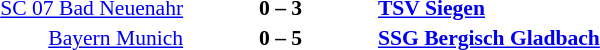<table width=100% cellspacing=1>
<tr>
<th width=25%></th>
<th width=10%></th>
<th width=25%></th>
<th></th>
</tr>
<tr style=font-size:90%>
<td align=right><a href='#'>SC 07 Bad Neuenahr</a></td>
<td align=center><strong>0 – 3</strong></td>
<td><strong><a href='#'>TSV Siegen</a></strong></td>
</tr>
<tr style=font-size:90%>
<td align=right><a href='#'>Bayern Munich</a></td>
<td align=center><strong>0 – 5</strong></td>
<td><strong><a href='#'>SSG Bergisch Gladbach</a></strong></td>
</tr>
</table>
